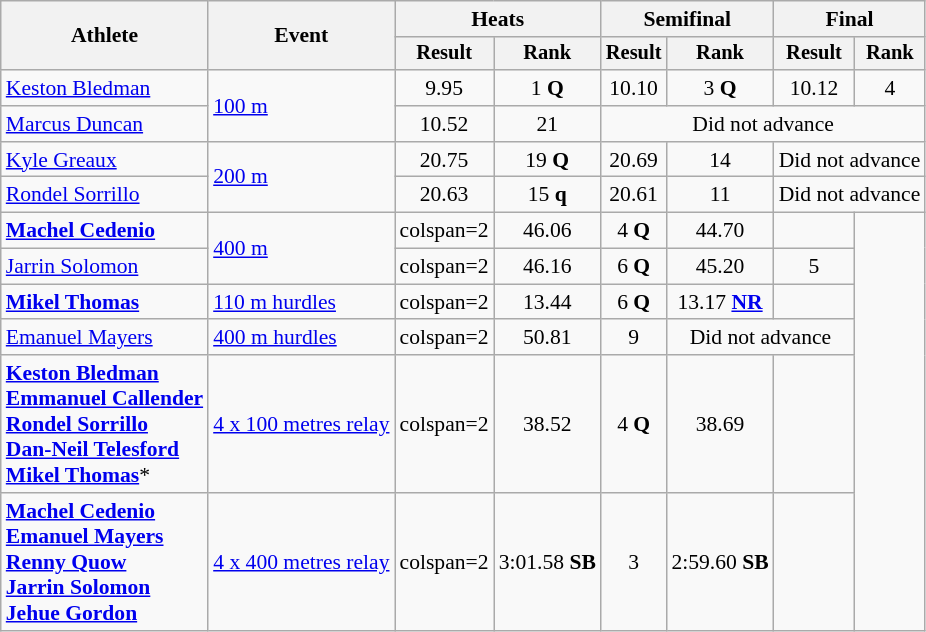<table class=wikitable style="font-size:90%">
<tr>
<th rowspan="2">Athlete</th>
<th rowspan="2">Event</th>
<th colspan="2">Heats</th>
<th colspan="2">Semifinal</th>
<th colspan="2">Final</th>
</tr>
<tr style="font-size:95%">
<th>Result</th>
<th>Rank</th>
<th>Result</th>
<th>Rank</th>
<th>Result</th>
<th>Rank</th>
</tr>
<tr align=center>
<td align=left><a href='#'>Keston Bledman</a></td>
<td align=left rowspan="2"><a href='#'>100 m</a></td>
<td>9.95</td>
<td>1 <strong>Q</strong></td>
<td>10.10</td>
<td>3 <strong>Q</strong></td>
<td>10.12</td>
<td>4</td>
</tr>
<tr align=center>
<td align=left><a href='#'>Marcus Duncan</a></td>
<td>10.52</td>
<td>21</td>
<td colspan=4>Did not advance</td>
</tr>
<tr align=center>
<td align=left><a href='#'>Kyle Greaux</a></td>
<td align=left rowspan="2"><a href='#'>200 m</a></td>
<td>20.75</td>
<td>19 <strong>Q</strong></td>
<td>20.69</td>
<td>14</td>
<td colspan=2>Did not advance</td>
</tr>
<tr align=center>
<td align=left><a href='#'>Rondel Sorrillo</a></td>
<td>20.63</td>
<td>15 <strong>q</strong></td>
<td>20.61</td>
<td>11</td>
<td colspan=2>Did not advance</td>
</tr>
<tr align=center>
<td align=left><strong><a href='#'>Machel Cedenio</a></strong></td>
<td align=left rowspan="2"><a href='#'>400 m</a></td>
<td>colspan=2 </td>
<td>46.06</td>
<td>4  <strong>Q</strong></td>
<td>44.70</td>
<td></td>
</tr>
<tr align=center>
<td align=left><a href='#'>Jarrin Solomon</a></td>
<td>colspan=2 </td>
<td>46.16</td>
<td>6  <strong>Q</strong></td>
<td>45.20</td>
<td>5</td>
</tr>
<tr align=center>
<td align=left><strong><a href='#'>Mikel Thomas</a></strong></td>
<td align=left><a href='#'>110 m hurdles</a></td>
<td>colspan=2 </td>
<td>13.44</td>
<td>6 <strong>Q</strong></td>
<td>13.17 <strong><a href='#'>NR</a></strong></td>
<td></td>
</tr>
<tr align=center>
<td align=left><a href='#'>Emanuel Mayers</a></td>
<td align=left><a href='#'>400 m hurdles</a></td>
<td>colspan=2 </td>
<td>50.81</td>
<td>9</td>
<td colspan=2>Did not advance</td>
</tr>
<tr align=center>
<td align=left><strong><a href='#'>Keston Bledman</a><br><a href='#'>Emmanuel Callender</a><br><a href='#'>Rondel Sorrillo</a><br><a href='#'>Dan-Neil Telesford</a><br><a href='#'>Mikel Thomas</a></strong>*</td>
<td align=left><a href='#'>4 x 100 metres relay</a></td>
<td>colspan=2 </td>
<td>38.52</td>
<td>4 <strong>Q</strong></td>
<td>38.69</td>
<td></td>
</tr>
<tr align=center>
<td align=left><strong><a href='#'>Machel Cedenio</a><br><a href='#'>Emanuel Mayers</a><br><a href='#'>Renny Quow</a><br><a href='#'>Jarrin Solomon</a><br><a href='#'>Jehue Gordon</a></strong></td>
<td align=left><a href='#'>4 x 400 metres relay</a></td>
<td>colspan=2 </td>
<td>3:01.58 <strong>SB</strong></td>
<td>3</td>
<td>2:59.60 <strong>SB</strong></td>
<td></td>
</tr>
</table>
